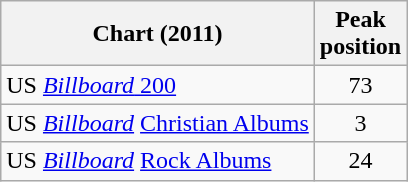<table class="wikitable">
<tr>
<th>Chart (2011)</th>
<th>Peak<br>position</th>
</tr>
<tr>
<td>US <a href='#'><em>Billboard</em> 200</a></td>
<td align="center">73</td>
</tr>
<tr>
<td>US <em><a href='#'>Billboard</a></em> <a href='#'>Christian Albums</a></td>
<td align="center">3</td>
</tr>
<tr>
<td>US <em><a href='#'>Billboard</a></em> <a href='#'>Rock Albums</a></td>
<td align="center">24</td>
</tr>
</table>
